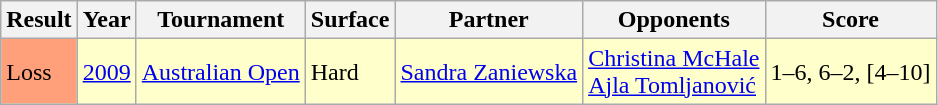<table class="sortable wikitable">
<tr>
<th>Result</th>
<th>Year</th>
<th>Tournament</th>
<th>Surface</th>
<th>Partner</th>
<th>Opponents</th>
<th>Score</th>
</tr>
<tr style="background:#ffc;">
<td style="background:#ffa07a;">Loss</td>
<td><a href='#'>2009</a></td>
<td><a href='#'>Australian Open</a></td>
<td>Hard</td>
<td> <a href='#'>Sandra Zaniewska</a></td>
<td> <a href='#'>Christina McHale</a> <br>  <a href='#'>Ajla Tomljanović</a></td>
<td>1–6, 6–2, [4–10]</td>
</tr>
</table>
